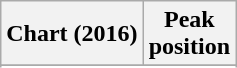<table class="wikitable sortable plainrowheaders">
<tr>
<th>Chart (2016)</th>
<th>Peak<br>position</th>
</tr>
<tr>
</tr>
<tr>
</tr>
<tr>
</tr>
<tr>
</tr>
<tr>
</tr>
<tr>
</tr>
<tr>
</tr>
</table>
